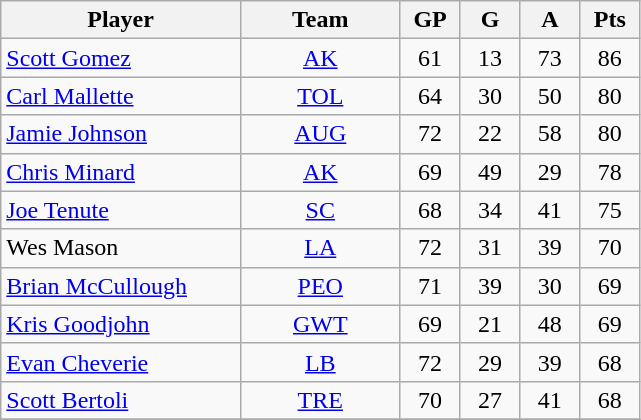<table class="wikitable">
<tr>
<th bgcolor="#DDDDFF" width="30%">Player</th>
<th bgcolor="#DDDDFF" width="20%">Team</th>
<th bgcolor="#DDDDFF" width="7.5%">GP</th>
<th bgcolor="#DDDDFF" width="7.5%">G</th>
<th bgcolor="#DDDDFF" width="7.5%">A</th>
<th bgcolor="#DDDDFF" width="7.5%">Pts</th>
</tr>
<tr align="center">
<td align="left"><a href='#'>Scott Gomez</a></td>
<td><a href='#'>AK</a></td>
<td>61</td>
<td>13</td>
<td>73</td>
<td>86</td>
</tr>
<tr align="center">
<td align="left"><a href='#'>Carl Mallette</a></td>
<td><a href='#'>TOL</a></td>
<td>64</td>
<td>30</td>
<td>50</td>
<td>80</td>
</tr>
<tr align="center">
<td align="left"><a href='#'>Jamie Johnson</a></td>
<td><a href='#'>AUG</a></td>
<td>72</td>
<td>22</td>
<td>58</td>
<td>80</td>
</tr>
<tr align="center">
<td align="left"><a href='#'>Chris Minard</a></td>
<td><a href='#'>AK</a></td>
<td>69</td>
<td>49</td>
<td>29</td>
<td>78</td>
</tr>
<tr align="center">
<td align="left"><a href='#'>Joe Tenute</a></td>
<td><a href='#'>SC</a></td>
<td>68</td>
<td>34</td>
<td>41</td>
<td>75</td>
</tr>
<tr align="center">
<td align="left">Wes Mason</td>
<td><a href='#'>LA</a></td>
<td>72</td>
<td>31</td>
<td>39</td>
<td>70</td>
</tr>
<tr align="center">
<td align="left"><a href='#'>Brian McCullough</a></td>
<td><a href='#'>PEO</a></td>
<td>71</td>
<td>39</td>
<td>30</td>
<td>69</td>
</tr>
<tr align="center">
<td align="left"><a href='#'>Kris Goodjohn</a></td>
<td><a href='#'>GWT</a></td>
<td>69</td>
<td>21</td>
<td>48</td>
<td>69</td>
</tr>
<tr align="center">
<td align="left"><a href='#'>Evan Cheverie</a></td>
<td><a href='#'>LB</a></td>
<td>72</td>
<td>29</td>
<td>39</td>
<td>68</td>
</tr>
<tr align="center">
<td align="left"><a href='#'>Scott Bertoli</a></td>
<td><a href='#'>TRE</a></td>
<td>70</td>
<td>27</td>
<td>41</td>
<td>68</td>
</tr>
<tr>
</tr>
</table>
